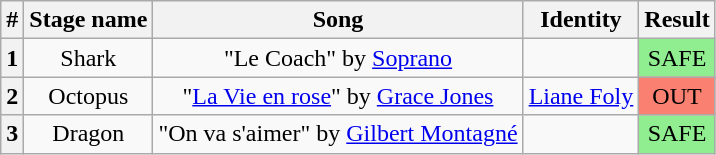<table class="wikitable plainrowheaders" style="text-align: center;">
<tr>
<th>#</th>
<th>Stage name</th>
<th>Song</th>
<th>Identity</th>
<th>Result</th>
</tr>
<tr>
<th>1</th>
<td>Shark</td>
<td>"Le Coach" by <a href='#'>Soprano</a></td>
<td></td>
<td bgcolor=lightgreen>SAFE</td>
</tr>
<tr>
<th>2</th>
<td>Octopus</td>
<td>"<a href='#'>La Vie en rose</a>" by <a href='#'>Grace Jones</a></td>
<td><a href='#'>Liane Foly</a></td>
<td bgcolor=salmon>OUT</td>
</tr>
<tr>
<th>3</th>
<td>Dragon</td>
<td>"On va s'aimer" by <a href='#'>Gilbert Montagné</a></td>
<td></td>
<td bgcolor=lightgreen>SAFE</td>
</tr>
</table>
